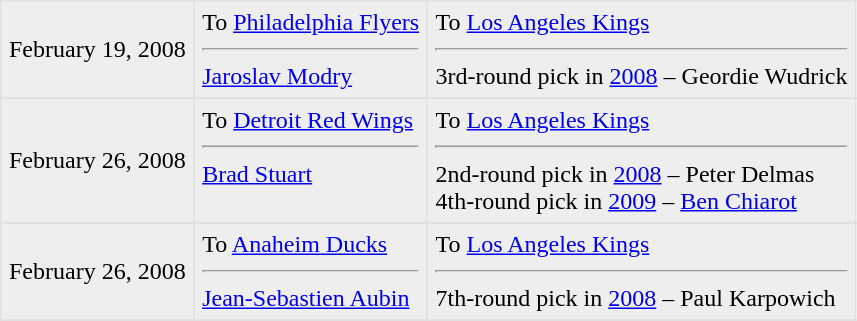<table border=1 style="border-collapse:collapse" bordercolor="#DFDFDF"  cellpadding="5">
<tr bgcolor="#eeeeee">
<td>February 19, 2008<br></td>
<td valign="top">To <a href='#'>Philadelphia Flyers</a> <hr> <a href='#'>Jaroslav Modry</a></td>
<td valign="top">To <a href='#'>Los Angeles Kings</a> <hr> 3rd-round pick in <a href='#'>2008</a> – Geordie Wudrick</td>
</tr>
<tr>
</tr>
<tr bgcolor="#eeeeee">
<td>February 26, 2008<br></td>
<td valign="top">To <a href='#'>Detroit Red Wings</a> <hr> <a href='#'>Brad Stuart</a></td>
<td valign="top">To <a href='#'>Los Angeles Kings</a> <hr> 2nd-round pick in <a href='#'>2008</a> – Peter Delmas <br> 4th-round pick in <a href='#'>2009</a> – <a href='#'>Ben Chiarot</a></td>
</tr>
<tr>
</tr>
<tr bgcolor="#eeeeee">
<td>February 26, 2008<br></td>
<td valign="top">To <a href='#'>Anaheim Ducks</a> <hr> <a href='#'>Jean-Sebastien Aubin</a></td>
<td valign="top">To <a href='#'>Los Angeles Kings</a> <hr> 7th-round pick in <a href='#'>2008</a> – Paul Karpowich</td>
</tr>
<tr>
</tr>
</table>
